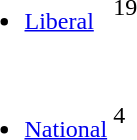<table>
<tr>
<td><br><ul><li><a href='#'>Liberal</a></li></ul></td>
<td><div>19</div></td>
</tr>
<tr>
<td><br><ul><li><a href='#'>National</a></li></ul></td>
<td><div>4</div></td>
</tr>
</table>
